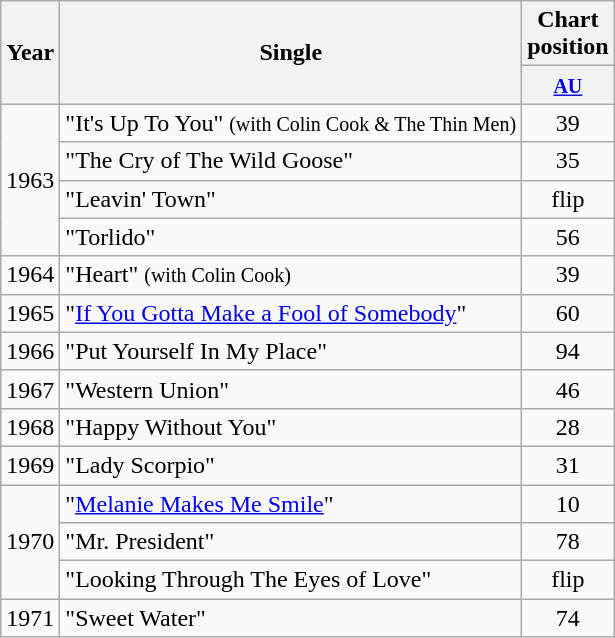<table class="wikitable">
<tr>
<th rowspan="2">Year</th>
<th rowspan="2">Single</th>
<th colspan="1">Chart position</th>
</tr>
<tr>
<th style="width:50px;"><small><a href='#'>AU</a></small></th>
</tr>
<tr>
<td rowspan="4">1963</td>
<td>"It's Up To You" <small>(with Colin Cook & The Thin Men)</small></td>
<td style="text-align:center;">39</td>
</tr>
<tr>
<td>"The Cry of The Wild Goose"</td>
<td style="text-align:center;">35</td>
</tr>
<tr>
<td>"Leavin' Town"</td>
<td style="text-align:center;">flip</td>
</tr>
<tr>
<td>"Torlido"</td>
<td style="text-align:center;">56</td>
</tr>
<tr>
<td>1964</td>
<td>"Heart" <small>(with Colin Cook)</small></td>
<td style="text-align:center;">39</td>
</tr>
<tr>
<td>1965</td>
<td>"<a href='#'>If You Gotta Make a Fool of Somebody</a>"</td>
<td style="text-align:center;">60</td>
</tr>
<tr>
<td>1966</td>
<td>"Put Yourself In My Place"</td>
<td style="text-align:center;">94</td>
</tr>
<tr>
<td>1967</td>
<td>"Western Union"</td>
<td style="text-align:center;">46</td>
</tr>
<tr>
<td>1968</td>
<td>"Happy Without You"</td>
<td style="text-align:center;">28</td>
</tr>
<tr>
<td>1969</td>
<td>"Lady Scorpio"</td>
<td style="text-align:center;">31</td>
</tr>
<tr>
<td rowspan="3">1970</td>
<td>"<a href='#'>Melanie Makes Me Smile</a>"</td>
<td style="text-align:center;">10</td>
</tr>
<tr>
<td>"Mr. President"</td>
<td style="text-align:center;">78</td>
</tr>
<tr>
<td>"Looking Through The Eyes of Love"</td>
<td style="text-align:center;">flip</td>
</tr>
<tr>
<td>1971</td>
<td>"Sweet Water"</td>
<td style="text-align:center;">74</td>
</tr>
</table>
